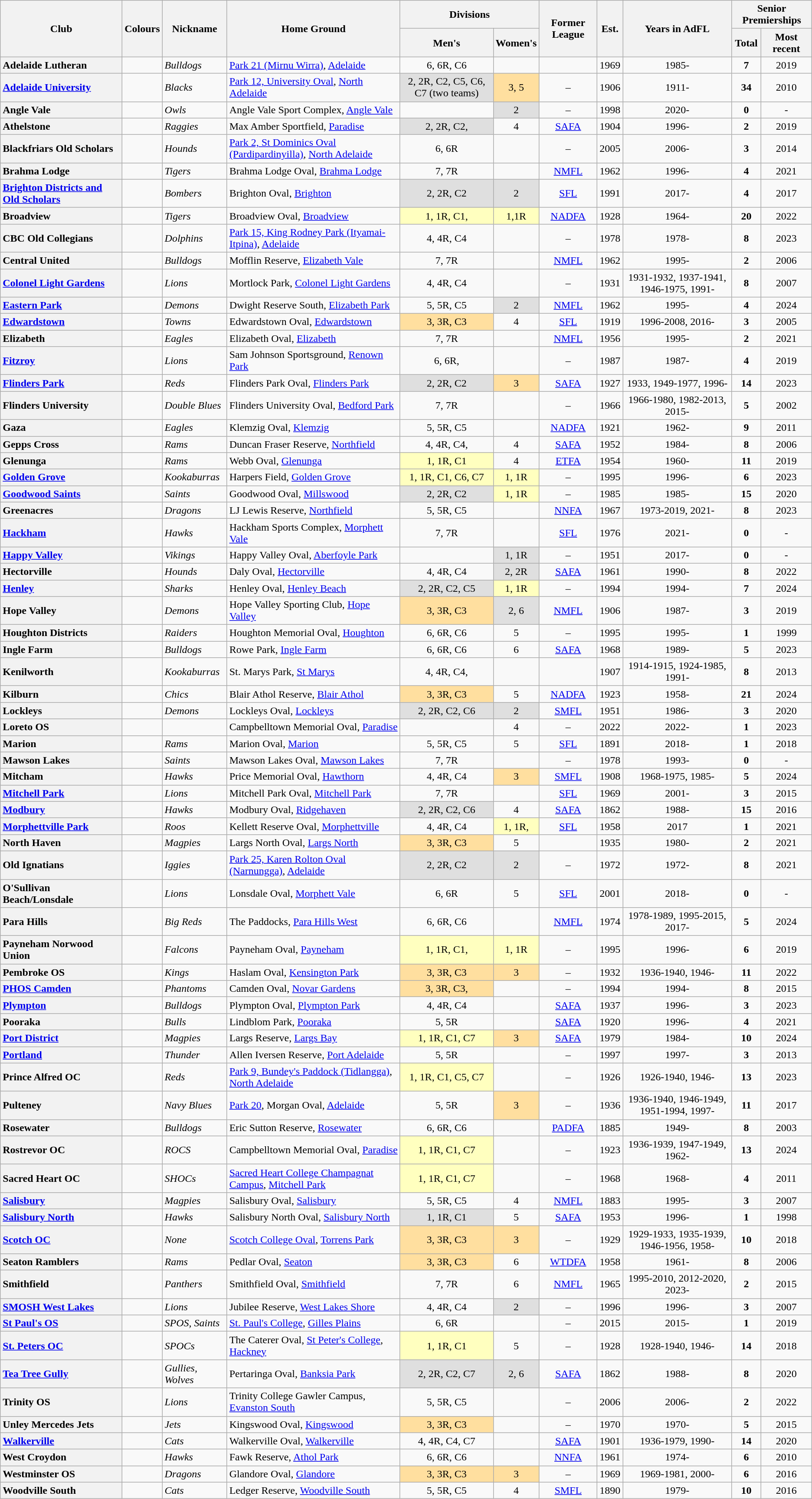<table class="wikitable sortable" style="text-align:center;">
<tr>
<th rowspan="2">Club</th>
<th rowspan="2">Colours</th>
<th rowspan="2">Nickname</th>
<th rowspan="2">Home Ground</th>
<th colspan="2">Divisions</th>
<th rowspan="2">Former League</th>
<th rowspan="2">Est.</th>
<th rowspan="2">Years in AdFL</th>
<th colspan="2">Senior Premierships</th>
</tr>
<tr>
<th>Men's</th>
<th>Women's</th>
<th>Total</th>
<th>Most recent</th>
</tr>
<tr>
<th style="text-align:left">Adelaide Lutheran</th>
<td></td>
<td align="left"><em>Bulldogs</em></td>
<td align="left"><a href='#'>Park 21 (Mirnu Wirra)</a>, <a href='#'>Adelaide</a></td>
<td>6, 6R, C6</td>
<td></td>
<td></td>
<td>1969</td>
<td>1985-</td>
<td><strong>7</strong></td>
<td>2019</td>
</tr>
<tr>
<th style="text-align:left"><a href='#'>Adelaide University</a></th>
<td></td>
<td align="left"><em>Blacks</em></td>
<td align="left"><a href='#'>Park 12, University Oval</a>, <a href='#'>North Adelaide</a></td>
<td bgcolor="#dfdfdf">2, 2R, C2, C5, C6, C7 (two teams)</td>
<td bgcolor="#ffdf9f">3, 5</td>
<td>–</td>
<td>1906</td>
<td>1911-</td>
<td><strong>34</strong></td>
<td>2010</td>
</tr>
<tr>
<th style="text-align:left">Angle Vale</th>
<td></td>
<td align="left"><em>Owls</em></td>
<td align="left">Angle Vale Sport Complex, <a href='#'>Angle Vale</a></td>
<td></td>
<td bgcolor="#dfdfdf">2</td>
<td>–</td>
<td>1998</td>
<td>2020-</td>
<td><strong>0</strong></td>
<td>-</td>
</tr>
<tr>
<th style="text-align:left">Athelstone</th>
<td></td>
<td align="left"><em>Raggies</em></td>
<td align="left">Max Amber Sportfield, <a href='#'>Paradise</a></td>
<td bgcolor="#dfdfdf">2, 2R, C2,</td>
<td>4</td>
<td><a href='#'>SAFA</a></td>
<td>1904</td>
<td>1996-</td>
<td><strong>2</strong></td>
<td>2019</td>
</tr>
<tr>
<th style="text-align:left">Blackfriars Old Scholars</th>
<td></td>
<td align="left"><em>Hounds</em></td>
<td align="left"><a href='#'>Park 2, St Dominics Oval (Pardipardinyilla)</a>, <a href='#'>North Adelaide</a></td>
<td>6, 6R</td>
<td></td>
<td>–</td>
<td>2005</td>
<td>2006-</td>
<td><strong>3</strong></td>
<td>2014</td>
</tr>
<tr>
<th style="text-align:left">Brahma Lodge</th>
<td></td>
<td align="left"><em>Tigers</em></td>
<td align="left">Brahma Lodge Oval, <a href='#'>Brahma Lodge</a></td>
<td>7, 7R</td>
<td></td>
<td><a href='#'>NMFL</a></td>
<td>1962</td>
<td>1996-</td>
<td><strong>4</strong></td>
<td>2021</td>
</tr>
<tr>
<th style="text-align:left"><a href='#'>Brighton Districts and Old Scholars</a></th>
<td align="left"></td>
<td align="left"><em>Bombers</em></td>
<td align="left">Brighton Oval, <a href='#'>Brighton</a></td>
<td bgcolor="#dfdfdf">2, 2R, C2</td>
<td bgcolor="#dfdfdf">2</td>
<td><a href='#'>SFL</a></td>
<td>1991</td>
<td>2017-</td>
<td><strong>4</strong></td>
<td>2017</td>
</tr>
<tr>
<th style="text-align:left">Broadview</th>
<td></td>
<td align="left"><em>Tigers</em></td>
<td align="left">Broadview Oval, <a href='#'>Broadview</a></td>
<td bgcolor="#ffffbf">1, 1R, C1,</td>
<td bgcolor="#ffffbf">1,1R</td>
<td><a href='#'>NADFA</a></td>
<td>1928</td>
<td>1964-</td>
<td><strong>20</strong></td>
<td>2022</td>
</tr>
<tr>
<th style="text-align:left">CBC Old Collegians</th>
<td></td>
<td align="left"><em>Dolphins</em></td>
<td align="left"><a href='#'>Park 15, King Rodney Park (Ityamai-Itpina)</a>, <a href='#'>Adelaide</a></td>
<td>4, 4R, C4</td>
<td></td>
<td>–</td>
<td>1978</td>
<td>1978-</td>
<td><strong>8</strong></td>
<td>2023</td>
</tr>
<tr>
<th style="text-align:left">Central United</th>
<td></td>
<td align="left"><em>Bulldogs</em></td>
<td align="left">Mofflin Reserve, <a href='#'>Elizabeth Vale</a></td>
<td>7, 7R</td>
<td></td>
<td><a href='#'>NMFL</a></td>
<td>1962</td>
<td>1995-</td>
<td><strong>2</strong></td>
<td>2006</td>
</tr>
<tr>
<th style="text-align:left"><a href='#'>Colonel Light Gardens</a></th>
<td></td>
<td align="left"><em>Lions</em></td>
<td align="left">Mortlock Park, <a href='#'>Colonel Light Gardens</a></td>
<td>4, 4R, C4</td>
<td></td>
<td>–</td>
<td>1931</td>
<td>1931-1932, 1937-1941, 1946-1975, 1991-</td>
<td><strong>8</strong></td>
<td>2007</td>
</tr>
<tr>
<th style="text-align:left"><a href='#'>Eastern Park</a></th>
<td></td>
<td align="left"><em>Demons</em></td>
<td align="left">Dwight Reserve South, <a href='#'>Elizabeth Park</a></td>
<td>5, 5R, C5</td>
<td bgcolor="#dfdfdf">2</td>
<td><a href='#'>NMFL</a></td>
<td>1962</td>
<td>1995-</td>
<td><strong>4</strong></td>
<td>2024</td>
</tr>
<tr>
<th style="text-align:left"><a href='#'>Edwardstown</a></th>
<td></td>
<td align="left"><em>Towns</em></td>
<td align="left">Edwardstown Oval, <a href='#'>Edwardstown</a></td>
<td bgcolor="#ffdf9f">3, 3R, C3</td>
<td>4</td>
<td><a href='#'>SFL</a></td>
<td>1919</td>
<td>1996-2008, 2016-</td>
<td><strong>3</strong></td>
<td>2005</td>
</tr>
<tr>
<th style="text-align:left">Elizabeth</th>
<td></td>
<td align="left"><em>Eagles</em></td>
<td align="left">Elizabeth Oval, <a href='#'>Elizabeth</a></td>
<td>7, 7R</td>
<td></td>
<td><a href='#'>NMFL</a></td>
<td>1956</td>
<td>1995-</td>
<td><strong>2</strong></td>
<td>2021</td>
</tr>
<tr>
<th style="text-align:left"><a href='#'>Fitzroy</a></th>
<td></td>
<td align="left"><em>Lions</em></td>
<td align="left">Sam Johnson Sportsground, <a href='#'>Renown Park</a></td>
<td>6, 6R,</td>
<td></td>
<td>–</td>
<td>1987</td>
<td>1987-</td>
<td><strong>4</strong></td>
<td>2019</td>
</tr>
<tr>
<th style="text-align:left"><a href='#'>Flinders Park</a></th>
<td></td>
<td align="left"><em>Reds</em></td>
<td align="left">Flinders Park Oval, <a href='#'>Flinders Park</a></td>
<td bgcolor="#dfdfdf">2, 2R, C2</td>
<td bgcolor="#ffdf9f">3</td>
<td><a href='#'>SAFA</a></td>
<td>1927</td>
<td>1933, 1949-1977, 1996-</td>
<td><strong>14</strong></td>
<td>2023</td>
</tr>
<tr>
<th style="text-align:left">Flinders University</th>
<td></td>
<td align="left"><em>Double Blues</em></td>
<td align="left">Flinders University Oval, <a href='#'>Bedford Park</a></td>
<td>7, 7R</td>
<td></td>
<td>–</td>
<td>1966</td>
<td>1966-1980, 1982-2013, 2015-</td>
<td><strong>5</strong></td>
<td>2002</td>
</tr>
<tr>
<th style="text-align:left">Gaza</th>
<td></td>
<td align="left"><em>Eagles</em></td>
<td align="left">Klemzig Oval, <a href='#'>Klemzig</a></td>
<td>5, 5R, C5</td>
<td></td>
<td><a href='#'>NADFA</a></td>
<td>1921</td>
<td>1962-</td>
<td><strong>9</strong></td>
<td>2011</td>
</tr>
<tr>
<th style="text-align:left">Gepps Cross</th>
<td></td>
<td align="left"><em>Rams</em></td>
<td align="left">Duncan Fraser Reserve, <a href='#'>Northfield</a></td>
<td>4, 4R, C4,</td>
<td>4</td>
<td><a href='#'>SAFA</a></td>
<td>1952</td>
<td>1984-</td>
<td><strong>8</strong></td>
<td>2006</td>
</tr>
<tr>
<th style="text-align:left">Glenunga</th>
<td></td>
<td align="left"><em>Rams</em></td>
<td align="left">Webb Oval, <a href='#'>Glenunga</a></td>
<td bgcolor="#ffffbf">1, 1R, C1</td>
<td>4</td>
<td><a href='#'>ETFA</a></td>
<td>1954</td>
<td>1960-</td>
<td><strong>11</strong></td>
<td>2019</td>
</tr>
<tr>
<th style="text-align:left"><a href='#'>Golden Grove</a></th>
<td></td>
<td align="left"><em>Kookaburras</em></td>
<td align="left">Harpers Field, <a href='#'>Golden Grove</a></td>
<td bgcolor="#ffffbf">1, 1R, C1, C6, C7</td>
<td bgcolor="#ffffbf">1, 1R</td>
<td>–</td>
<td>1995</td>
<td>1996-</td>
<td><strong>6</strong></td>
<td>2023</td>
</tr>
<tr>
<th style="text-align:left"><a href='#'>Goodwood Saints</a></th>
<td></td>
<td align="left"><em>Saints</em></td>
<td align="left">Goodwood Oval, <a href='#'>Millswood</a></td>
<td bgcolor="#dfdfdf">2, 2R, C2</td>
<td bgcolor="#ffffbf">1, 1R</td>
<td>–</td>
<td>1985</td>
<td>1985-</td>
<td><strong>15</strong></td>
<td>2020</td>
</tr>
<tr>
<th style="text-align:left">Greenacres</th>
<td></td>
<td align="left"><em>Dragons</em></td>
<td align="left">LJ Lewis Reserve, <a href='#'>Northfield</a></td>
<td>5, 5R, C5</td>
<td></td>
<td><a href='#'>NNFA</a></td>
<td>1967</td>
<td>1973-2019, 2021-</td>
<td><strong>8</strong></td>
<td>2023</td>
</tr>
<tr>
<th style="text-align:left"><a href='#'>Hackham</a></th>
<td></td>
<td align="left"><em>Hawks</em></td>
<td align="left">Hackham Sports Complex, <a href='#'>Morphett Vale</a></td>
<td>7, 7R</td>
<td></td>
<td><a href='#'>SFL</a></td>
<td>1976</td>
<td>2021-</td>
<td><strong>0</strong></td>
<td>-</td>
</tr>
<tr>
<th style="text-align:left"><a href='#'>Happy Valley</a></th>
<td></td>
<td align="left"><em>Vikings</em></td>
<td align="left">Happy Valley Oval, <a href='#'>Aberfoyle Park</a></td>
<td></td>
<td bgcolor="#dfdfdf">1, 1R</td>
<td>–</td>
<td>1951</td>
<td>2017-</td>
<td><strong>0</strong></td>
<td>-</td>
</tr>
<tr>
<th style="text-align:left">Hectorville</th>
<td></td>
<td align="left"><em>Hounds</em></td>
<td align="left">Daly Oval, <a href='#'>Hectorville</a></td>
<td>4, 4R, C4</td>
<td bgcolor="#dfdfdf">2, 2R</td>
<td><a href='#'>SAFA</a></td>
<td>1961</td>
<td>1990-</td>
<td><strong>8</strong></td>
<td>2022</td>
</tr>
<tr>
<th style="text-align:left"><a href='#'>Henley</a></th>
<td></td>
<td align="left"><em>Sharks</em></td>
<td align="left">Henley Oval, <a href='#'>Henley Beach</a></td>
<td bgcolor="#dfdfdf">2, 2R, C2, C5</td>
<td bgcolor="#ffffbf">1, 1R</td>
<td>–</td>
<td>1994</td>
<td>1994-</td>
<td><strong>7</strong></td>
<td>2024</td>
</tr>
<tr>
<th style="text-align:left">Hope Valley</th>
<td></td>
<td align="left"><em>Demons</em></td>
<td align="left">Hope Valley Sporting Club, <a href='#'>Hope Valley</a></td>
<td bgcolor="#ffdf9f">3, 3R, C3</td>
<td bgcolor="#dfdfdf">2, 6</td>
<td><a href='#'>NMFL</a></td>
<td>1906</td>
<td>1987-</td>
<td><strong>3</strong></td>
<td>2019</td>
</tr>
<tr>
<th style="text-align:left">Houghton Districts</th>
<td></td>
<td align="left"><em>Raiders</em></td>
<td align="left">Houghton Memorial Oval, <a href='#'>Houghton</a></td>
<td>6, 6R, C6</td>
<td>5</td>
<td>–</td>
<td>1995</td>
<td>1995-</td>
<td><strong>1</strong></td>
<td>1999</td>
</tr>
<tr>
<th style="text-align:left">Ingle Farm</th>
<td></td>
<td align="left"><em>Bulldogs</em></td>
<td align="left">Rowe Park, <a href='#'>Ingle Farm</a></td>
<td>6, 6R, C6</td>
<td>6</td>
<td><a href='#'>SAFA</a></td>
<td>1968</td>
<td>1989-</td>
<td><strong>5</strong></td>
<td>2023</td>
</tr>
<tr>
<th style="text-align:left">Kenilworth</th>
<td></td>
<td align="left"><em>Kookaburras</em></td>
<td align="left">St. Marys Park, <a href='#'>St Marys</a></td>
<td>4, 4R, C4,</td>
<td></td>
<td></td>
<td>1907</td>
<td>1914-1915, 1924-1985, 1991-</td>
<td><strong>8</strong></td>
<td>2013</td>
</tr>
<tr>
<th style="text-align:left">Kilburn</th>
<td></td>
<td align="left"><em>Chics</em></td>
<td align="left">Blair Athol Reserve, <a href='#'>Blair Athol</a></td>
<td bgcolor="#ffdf9f">3, 3R, C3</td>
<td>5</td>
<td><a href='#'>NADFA</a></td>
<td>1923</td>
<td>1958-</td>
<td><strong>21</strong></td>
<td>2024</td>
</tr>
<tr>
<th style="text-align:left">Lockleys</th>
<td></td>
<td align="left"><em>Demons</em></td>
<td align="left">Lockleys Oval, <a href='#'>Lockleys</a></td>
<td bgcolor="#dfdfdf">2, 2R, C2, C6</td>
<td bgcolor="#dfdfdf">2</td>
<td><a href='#'>SMFL</a></td>
<td>1951</td>
<td>1986-</td>
<td><strong>3</strong></td>
<td>2020</td>
</tr>
<tr>
<th style="text-align:left">Loreto OS</th>
<td></td>
<td></td>
<td align="left">Campbelltown Memorial Oval, <a href='#'>Paradise</a></td>
<td></td>
<td>4</td>
<td>–</td>
<td>2022</td>
<td>2022-</td>
<td><strong>1</strong></td>
<td>2023</td>
</tr>
<tr>
<th style="text-align:left">Marion</th>
<td></td>
<td align="left"><em>Rams</em></td>
<td align="left">Marion Oval, <a href='#'>Marion</a></td>
<td>5, 5R, C5</td>
<td>5</td>
<td><a href='#'>SFL</a></td>
<td>1891</td>
<td>2018-</td>
<td><strong>1</strong></td>
<td>2018</td>
</tr>
<tr>
<th style="text-align:left">Mawson Lakes</th>
<td></td>
<td align="left"><em>Saints</em></td>
<td align="left">Mawson Lakes Oval, <a href='#'>Mawson Lakes</a></td>
<td>7, 7R</td>
<td></td>
<td>–</td>
<td>1978</td>
<td>1993-</td>
<td><strong>0</strong></td>
<td>-</td>
</tr>
<tr>
<th style="text-align:left">Mitcham</th>
<td></td>
<td align="left"><em>Hawks</em></td>
<td align="left">Price Memorial Oval, <a href='#'>Hawthorn</a></td>
<td>4, 4R, C4</td>
<td bgcolor="#ffdf9f">3</td>
<td><a href='#'>SMFL</a></td>
<td>1908</td>
<td>1968-1975, 1985-</td>
<td><strong>5</strong></td>
<td>2024</td>
</tr>
<tr>
<th style="text-align:left"><a href='#'>Mitchell Park</a></th>
<td></td>
<td align="left"><em>Lions</em></td>
<td align="left">Mitchell Park Oval, <a href='#'>Mitchell Park</a></td>
<td>7, 7R</td>
<td></td>
<td><a href='#'>SFL</a></td>
<td>1969</td>
<td>2001-</td>
<td><strong>3</strong></td>
<td>2015</td>
</tr>
<tr>
<th style="text-align:left"><a href='#'>Modbury</a></th>
<td></td>
<td align="left"><em>Hawks</em></td>
<td align="left">Modbury Oval, <a href='#'>Ridgehaven</a></td>
<td bgcolor="#dfdfdf">2, 2R, C2, C6</td>
<td>4</td>
<td><a href='#'>SAFA</a></td>
<td>1862</td>
<td>1988-</td>
<td><strong>15</strong></td>
<td>2016</td>
</tr>
<tr>
<th style="text-align:left"><a href='#'>Morphettville Park</a></th>
<td></td>
<td align="left"><em>Roos</em></td>
<td align="left">Kellett Reserve Oval, <a href='#'>Morphettville</a></td>
<td>4, 4R, C4</td>
<td bgcolor="#ffffbf">1, 1R,</td>
<td><a href='#'>SFL</a></td>
<td>1958</td>
<td>2017</td>
<td><strong>1</strong></td>
<td>2021</td>
</tr>
<tr>
<th style="text-align:left">North Haven</th>
<td></td>
<td align="left"><em>Magpies</em></td>
<td align="left">Largs North Oval, <a href='#'>Largs North</a></td>
<td bgcolor="#ffdf9f">3, 3R, C3</td>
<td>5</td>
<td></td>
<td>1935</td>
<td>1980-</td>
<td><strong>2</strong></td>
<td>2021</td>
</tr>
<tr>
<th style="text-align:left">Old Ignatians</th>
<td></td>
<td align="left"><em>Iggies</em></td>
<td align="left"><a href='#'>Park 25, Karen Rolton Oval (Narnungga)</a>, <a href='#'>Adelaide</a></td>
<td bgcolor="#dfdfdf">2, 2R, C2</td>
<td bgcolor="#dfdfdf">2</td>
<td>–</td>
<td>1972</td>
<td>1972-</td>
<td><strong>8</strong></td>
<td>2021</td>
</tr>
<tr>
<th style="text-align:left">O'Sullivan Beach/Lonsdale</th>
<td></td>
<td align="left"><em>Lions</em></td>
<td align="left">Lonsdale Oval, <a href='#'>Morphett Vale</a></td>
<td>6, 6R</td>
<td>5</td>
<td><a href='#'>SFL</a></td>
<td>2001</td>
<td>2018-</td>
<td><strong>0</strong></td>
<td>-</td>
</tr>
<tr>
<th style="text-align:left">Para Hills</th>
<td></td>
<td align="left"><em>Big Reds</em></td>
<td align="left">The Paddocks, <a href='#'>Para Hills West</a></td>
<td>6, 6R, C6</td>
<td></td>
<td><a href='#'>NMFL</a></td>
<td>1974</td>
<td>1978-1989, 1995-2015, 2017-</td>
<td><strong>5</strong></td>
<td>2024</td>
</tr>
<tr>
<th style="text-align:left">Payneham Norwood Union</th>
<td></td>
<td align="left"><em>Falcons</em></td>
<td align="left">Payneham Oval, <a href='#'>Payneham</a></td>
<td bgcolor="#ffffbf">1, 1R, C1,</td>
<td bgcolor="#ffffbf">1, 1R</td>
<td>–</td>
<td>1995</td>
<td>1996-</td>
<td><strong>6</strong></td>
<td>2019</td>
</tr>
<tr>
<th style="text-align:left">Pembroke OS</th>
<td></td>
<td align="left"><em>Kings</em></td>
<td align="left">Haslam Oval, <a href='#'>Kensington Park</a></td>
<td bgcolor="#ffdf9f">3, 3R, C3</td>
<td bgcolor="#ffdf9f">3</td>
<td>–</td>
<td>1932</td>
<td>1936-1940, 1946-</td>
<td><strong>11</strong></td>
<td>2022</td>
</tr>
<tr>
<th style="text-align:left"><a href='#'>PHOS Camden</a></th>
<td></td>
<td align="left"><em>Phantoms</em></td>
<td align="left">Camden Oval, <a href='#'>Novar Gardens</a></td>
<td bgcolor="#ffdf9f">3, 3R, C3,</td>
<td></td>
<td>–</td>
<td>1994</td>
<td>1994-</td>
<td><strong>8</strong></td>
<td>2015</td>
</tr>
<tr>
<th style="text-align:left"><a href='#'>Plympton</a></th>
<td></td>
<td align="left"><em>Bulldogs</em></td>
<td align="left">Plympton Oval, <a href='#'>Plympton Park</a></td>
<td>4, 4R, C4</td>
<td></td>
<td><a href='#'>SAFA</a></td>
<td>1937</td>
<td>1996-</td>
<td><strong>3</strong></td>
<td>2023</td>
</tr>
<tr>
<th style="text-align:left">Pooraka</th>
<td></td>
<td align="left"><em>Bulls</em></td>
<td align="left">Lindblom Park, <a href='#'>Pooraka</a></td>
<td>5, 5R</td>
<td></td>
<td><a href='#'>SAFA</a></td>
<td>1920</td>
<td>1996-</td>
<td><strong>4</strong></td>
<td>2021</td>
</tr>
<tr>
<th style="text-align:left"><a href='#'>Port District</a></th>
<td></td>
<td align="left"><em>Magpies</em></td>
<td align="left">Largs Reserve, <a href='#'>Largs Bay</a></td>
<td bgcolor="#ffffbf">1, 1R, C1, C7</td>
<td bgcolor="#ffdf9f">3</td>
<td><a href='#'>SAFA</a></td>
<td>1979</td>
<td>1984-</td>
<td><strong>10</strong></td>
<td>2024</td>
</tr>
<tr>
<th style="text-align:left"><a href='#'>Portland</a></th>
<td></td>
<td align="left"><em>Thunder</em></td>
<td align="left">Allen Iversen Reserve, <a href='#'>Port Adelaide</a></td>
<td>5, 5R</td>
<td></td>
<td>–</td>
<td>1997</td>
<td>1997-</td>
<td><strong>3</strong></td>
<td>2013</td>
</tr>
<tr>
<th style="text-align:left">Prince Alfred OC</th>
<td></td>
<td align="left"><em>Reds</em></td>
<td align="left"><a href='#'>Park 9, Bundey's Paddock (Tidlangga)</a>, <a href='#'>North Adelaide</a></td>
<td bgcolor="#ffffbf">1, 1R, C1, C5, C7</td>
<td></td>
<td>–</td>
<td>1926</td>
<td>1926-1940, 1946-</td>
<td><strong>13</strong></td>
<td>2023</td>
</tr>
<tr>
<th style="text-align:left">Pulteney</th>
<td></td>
<td align="left"><em>Navy Blues</em></td>
<td align="left"><a href='#'>Park 20</a>, Morgan Oval, <a href='#'>Adelaide</a></td>
<td>5, 5R</td>
<td bgcolor="#ffdf9f">3</td>
<td>–</td>
<td>1936</td>
<td>1936-1940, 1946-1949, 1951-1994, 1997-</td>
<td><strong>11</strong></td>
<td>2017</td>
</tr>
<tr>
<th style="text-align:left">Rosewater</th>
<td></td>
<td align="left"><em>Bulldogs</em></td>
<td align="left">Eric Sutton Reserve, <a href='#'>Rosewater</a></td>
<td>6, 6R, C6</td>
<td></td>
<td><a href='#'>PADFA</a></td>
<td>1885</td>
<td>1949-</td>
<td><strong>8</strong></td>
<td>2003</td>
</tr>
<tr>
<th style="text-align:left">Rostrevor OC</th>
<td></td>
<td align="left"><em>ROCS</em></td>
<td align="left">Campbelltown Memorial Oval, <a href='#'>Paradise</a></td>
<td bgcolor="#ffffbf">1, 1R, C1, C7</td>
<td></td>
<td>–</td>
<td>1923</td>
<td>1936-1939, 1947-1949, 1962-</td>
<td><strong>13</strong></td>
<td>2024</td>
</tr>
<tr>
<th style="text-align:left">Sacred Heart OC</th>
<td></td>
<td align="left"><em>SHOCs</em></td>
<td align="left"><a href='#'>Sacred Heart College Champagnat Campus</a>, <a href='#'>Mitchell Park</a></td>
<td bgcolor="#ffffbf">1, 1R, C1,  C7</td>
<td></td>
<td>–</td>
<td>1968</td>
<td>1968-</td>
<td><strong>4</strong></td>
<td>2011</td>
</tr>
<tr>
<th style="text-align:left"><a href='#'>Salisbury</a></th>
<td></td>
<td align="left"><em>Magpies</em></td>
<td align="left">Salisbury Oval, <a href='#'>Salisbury</a></td>
<td>5, 5R, C5</td>
<td>4</td>
<td><a href='#'>NMFL</a></td>
<td>1883</td>
<td>1995-</td>
<td><strong>3</strong></td>
<td>2007</td>
</tr>
<tr>
<th style="text-align:left"><a href='#'>Salisbury North</a></th>
<td></td>
<td align="left"><em>Hawks</em></td>
<td align="left">Salisbury North Oval, <a href='#'>Salisbury North</a></td>
<td bgcolor="#dfdfdf">1, 1R, C1</td>
<td>5</td>
<td><a href='#'>SAFA</a></td>
<td>1953</td>
<td>1996-</td>
<td><strong>1</strong></td>
<td>1998</td>
</tr>
<tr>
<th style="text-align:left"><a href='#'>Scotch OC</a></th>
<td></td>
<td align="left"><em>None</em></td>
<td align="left"><a href='#'>Scotch College Oval</a>, <a href='#'>Torrens Park</a></td>
<td bgcolor="#ffdf9f">3, 3R, C3</td>
<td bgcolor="#ffdf9f">3</td>
<td>–</td>
<td>1929</td>
<td>1929-1933, 1935-1939, 1946-1956, 1958-</td>
<td><strong>10</strong></td>
<td>2018</td>
</tr>
<tr>
<th style="text-align:left">Seaton Ramblers</th>
<td></td>
<td align="left"><em>Rams</em></td>
<td align="left">Pedlar Oval, <a href='#'>Seaton</a></td>
<td bgcolor="#ffdf9f">3, 3R, C3</td>
<td>6</td>
<td><a href='#'>WTDFA</a></td>
<td>1958</td>
<td>1961-</td>
<td><strong>8</strong></td>
<td>2006</td>
</tr>
<tr>
<th style="text-align:left">Smithfield</th>
<td></td>
<td align="left"><em>Panthers</em></td>
<td align="left">Smithfield Oval, <a href='#'>Smithfield</a></td>
<td>7, 7R</td>
<td>6</td>
<td><a href='#'>NMFL</a></td>
<td>1965</td>
<td>1995-2010, 2012-2020, 2023-</td>
<td><strong>2</strong></td>
<td>2015</td>
</tr>
<tr>
<th style="text-align:left"><a href='#'>SMOSH West Lakes</a></th>
<td></td>
<td align="left"><em>Lions</em></td>
<td align="left">Jubilee Reserve, <a href='#'>West Lakes Shore</a></td>
<td>4, 4R, C4</td>
<td bgcolor="#dfdfdf">2</td>
<td>–</td>
<td>1996</td>
<td>1996-</td>
<td><strong>3</strong></td>
<td>2007</td>
</tr>
<tr>
<th style="text-align:left"><a href='#'>St Paul's OS</a></th>
<td></td>
<td align="left"><em>SPOS, Saints</em></td>
<td align="left"><a href='#'>St. Paul's College</a>, <a href='#'>Gilles Plains</a></td>
<td>6, 6R</td>
<td></td>
<td>–</td>
<td>2015</td>
<td>2015-</td>
<td><strong>1</strong></td>
<td>2019</td>
</tr>
<tr>
<th style="text-align:left"><a href='#'>St. Peters OC</a></th>
<td></td>
<td align="left"><em>SPOCs</em></td>
<td align="left">The Caterer Oval, <a href='#'>St Peter's College</a>, <a href='#'>Hackney</a></td>
<td bgcolor="#ffffbf">1, 1R, C1</td>
<td>5</td>
<td>–</td>
<td>1928</td>
<td>1928-1940, 1946-</td>
<td><strong>14</strong></td>
<td>2018</td>
</tr>
<tr>
<th style="text-align:left"><a href='#'>Tea Tree Gully</a></th>
<td></td>
<td align="left"><em>Gullies, Wolves</em></td>
<td align="left">Pertaringa Oval, <a href='#'>Banksia Park</a></td>
<td bgcolor="#dfdfdf">2, 2R, C2, C7</td>
<td bgcolor="#dfdfdf">2, 6</td>
<td><a href='#'>SAFA</a></td>
<td>1862</td>
<td>1988-</td>
<td><strong>8</strong></td>
<td>2020</td>
</tr>
<tr>
<th style="text-align:left">Trinity OS</th>
<td></td>
<td align="left"><em>Lions</em></td>
<td align="left">Trinity College Gawler Campus, <a href='#'>Evanston South</a></td>
<td>5, 5R, C5</td>
<td></td>
<td>–</td>
<td>2006</td>
<td>2006-</td>
<td><strong>2</strong></td>
<td>2022</td>
</tr>
<tr>
<th style="text-align:left">Unley Mercedes Jets</th>
<td></td>
<td align="left"><em>Jets</em></td>
<td align="left">Kingswood Oval, <a href='#'>Kingswood</a></td>
<td bgcolor="#ffdf9f">3, 3R, C3</td>
<td></td>
<td>–</td>
<td>1970</td>
<td>1970-</td>
<td><strong>5</strong></td>
<td>2015</td>
</tr>
<tr>
<th style="text-align:left"><a href='#'>Walkerville</a></th>
<td></td>
<td align="left"><em>Cats</em></td>
<td align="left">Walkerville Oval, <a href='#'>Walkerville</a></td>
<td>4, 4R, C4, C7</td>
<td></td>
<td><a href='#'>SAFA</a></td>
<td>1901</td>
<td>1936-1979, 1990-</td>
<td><strong>14</strong></td>
<td>2020</td>
</tr>
<tr>
<th style="text-align:left">West Croydon</th>
<td></td>
<td align="left"><em>Hawks</em></td>
<td align="left">Fawk Reserve, <a href='#'>Athol Park</a></td>
<td>6, 6R, C6</td>
<td></td>
<td><a href='#'>NNFA</a></td>
<td>1961</td>
<td>1974-</td>
<td><strong>6</strong></td>
<td>2010</td>
</tr>
<tr>
<th style="text-align:left">Westminster OS</th>
<td></td>
<td align="left"><em>Dragons</em></td>
<td align="left">Glandore Oval, <a href='#'>Glandore</a></td>
<td bgcolor="#ffdf9f">3, 3R, C3</td>
<td bgcolor="#ffdf9f">3</td>
<td>–</td>
<td>1969</td>
<td>1969-1981, 2000-</td>
<td><strong>6</strong></td>
<td>2016</td>
</tr>
<tr>
<th style="text-align:left">Woodville South</th>
<td></td>
<td align="left"><em>Cats</em></td>
<td align="left">Ledger Reserve, <a href='#'>Woodville South</a></td>
<td>5, 5R, C5</td>
<td>4</td>
<td><a href='#'>SMFL</a></td>
<td>1890</td>
<td>1979-</td>
<td><strong>10</strong></td>
<td>2016</td>
</tr>
</table>
